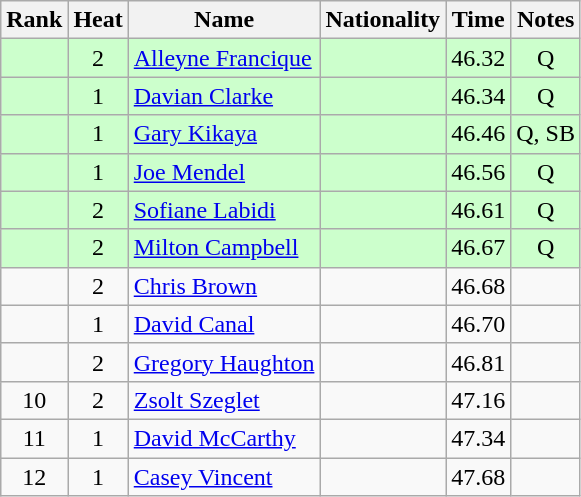<table class="wikitable sortable" style="text-align:center">
<tr>
<th>Rank</th>
<th>Heat</th>
<th>Name</th>
<th>Nationality</th>
<th>Time</th>
<th>Notes</th>
</tr>
<tr bgcolor=ccffcc>
<td></td>
<td>2</td>
<td align="left"><a href='#'>Alleyne Francique</a></td>
<td align=left></td>
<td>46.32</td>
<td>Q</td>
</tr>
<tr bgcolor=ccffcc>
<td></td>
<td>1</td>
<td align="left"><a href='#'>Davian Clarke</a></td>
<td align=left></td>
<td>46.34</td>
<td>Q</td>
</tr>
<tr bgcolor=ccffcc>
<td></td>
<td>1</td>
<td align="left"><a href='#'>Gary Kikaya</a></td>
<td align=left></td>
<td>46.46</td>
<td>Q, SB</td>
</tr>
<tr bgcolor=ccffcc>
<td></td>
<td>1</td>
<td align="left"><a href='#'>Joe Mendel</a></td>
<td align=left></td>
<td>46.56</td>
<td>Q</td>
</tr>
<tr bgcolor=ccffcc>
<td></td>
<td>2</td>
<td align="left"><a href='#'>Sofiane Labidi</a></td>
<td align=left></td>
<td>46.61</td>
<td>Q</td>
</tr>
<tr bgcolor=ccffcc>
<td></td>
<td>2</td>
<td align="left"><a href='#'>Milton Campbell</a></td>
<td align=left></td>
<td>46.67</td>
<td>Q</td>
</tr>
<tr>
<td></td>
<td>2</td>
<td align="left"><a href='#'>Chris Brown</a></td>
<td align=left></td>
<td>46.68</td>
<td></td>
</tr>
<tr>
<td></td>
<td>1</td>
<td align="left"><a href='#'>David Canal</a></td>
<td align=left></td>
<td>46.70</td>
<td></td>
</tr>
<tr>
<td></td>
<td>2</td>
<td align="left"><a href='#'>Gregory Haughton</a></td>
<td align=left></td>
<td>46.81</td>
<td></td>
</tr>
<tr>
<td>10</td>
<td>2</td>
<td align="left"><a href='#'>Zsolt Szeglet</a></td>
<td align=left></td>
<td>47.16</td>
<td></td>
</tr>
<tr>
<td>11</td>
<td>1</td>
<td align="left"><a href='#'>David McCarthy</a></td>
<td align=left></td>
<td>47.34</td>
<td></td>
</tr>
<tr>
<td>12</td>
<td>1</td>
<td align="left"><a href='#'>Casey Vincent</a></td>
<td align=left></td>
<td>47.68</td>
<td></td>
</tr>
</table>
